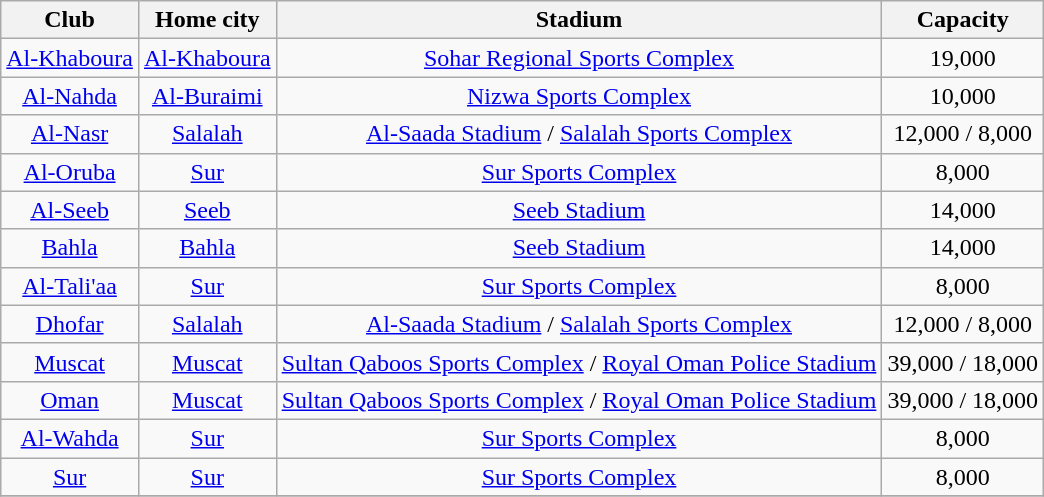<table class="wikitable" style="text-align: center;">
<tr>
<th>Club</th>
<th>Home city</th>
<th>Stadium</th>
<th>Capacity</th>
</tr>
<tr>
<td><a href='#'>Al-Khaboura</a></td>
<td><a href='#'>Al-Khaboura</a></td>
<td><a href='#'>Sohar Regional Sports Complex</a></td>
<td>19,000</td>
</tr>
<tr>
<td><a href='#'>Al-Nahda</a></td>
<td><a href='#'>Al-Buraimi</a></td>
<td><a href='#'>Nizwa Sports Complex</a></td>
<td>10,000</td>
</tr>
<tr>
<td><a href='#'>Al-Nasr</a></td>
<td><a href='#'>Salalah</a></td>
<td><a href='#'>Al-Saada Stadium</a> / <a href='#'>Salalah Sports Complex</a></td>
<td>12,000 / 8,000</td>
</tr>
<tr>
<td><a href='#'>Al-Oruba</a></td>
<td><a href='#'>Sur</a></td>
<td><a href='#'>Sur Sports Complex</a></td>
<td>8,000</td>
</tr>
<tr>
<td><a href='#'>Al-Seeb</a></td>
<td><a href='#'>Seeb</a></td>
<td><a href='#'>Seeb Stadium</a></td>
<td>14,000</td>
</tr>
<tr>
<td><a href='#'>Bahla</a></td>
<td><a href='#'>Bahla</a></td>
<td><a href='#'>Seeb Stadium</a></td>
<td>14,000</td>
</tr>
<tr>
<td><a href='#'>Al-Tali'aa</a></td>
<td><a href='#'>Sur</a></td>
<td><a href='#'>Sur Sports Complex</a></td>
<td>8,000</td>
</tr>
<tr>
<td><a href='#'>Dhofar</a></td>
<td><a href='#'>Salalah</a></td>
<td><a href='#'>Al-Saada Stadium</a> / <a href='#'>Salalah Sports Complex</a></td>
<td>12,000 / 8,000</td>
</tr>
<tr>
<td><a href='#'>Muscat</a></td>
<td><a href='#'>Muscat</a></td>
<td><a href='#'>Sultan Qaboos Sports Complex</a> / <a href='#'>Royal Oman Police Stadium</a></td>
<td>39,000 / 18,000</td>
</tr>
<tr>
<td><a href='#'>Oman</a></td>
<td><a href='#'>Muscat</a></td>
<td><a href='#'>Sultan Qaboos Sports Complex</a> / <a href='#'>Royal Oman Police Stadium</a></td>
<td>39,000 / 18,000</td>
</tr>
<tr>
<td><a href='#'>Al-Wahda</a></td>
<td><a href='#'>Sur</a></td>
<td><a href='#'>Sur Sports Complex</a></td>
<td>8,000</td>
</tr>
<tr>
<td><a href='#'>Sur</a></td>
<td><a href='#'>Sur</a></td>
<td><a href='#'>Sur Sports Complex</a></td>
<td>8,000</td>
</tr>
<tr>
</tr>
</table>
